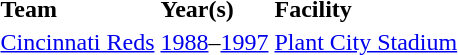<table>
<tr>
<td><strong>Team</strong></td>
<td><strong>Year(s)</strong></td>
<td><strong>Facility</strong></td>
</tr>
<tr>
<td><a href='#'>Cincinnati Reds</a></td>
<td><a href='#'>1988</a>–<a href='#'>1997</a></td>
<td><a href='#'>Plant City Stadium</a></td>
</tr>
<tr>
</tr>
</table>
